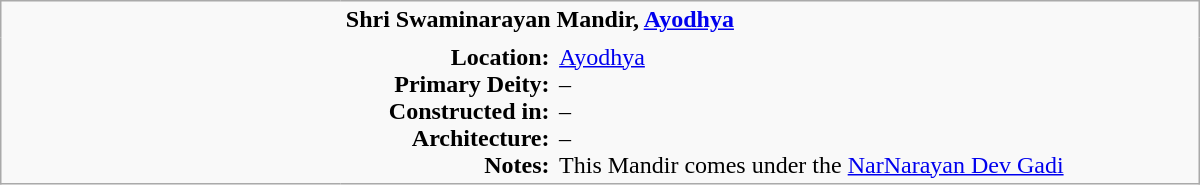<table class="wikitable plain" border="0" width="800">
<tr>
<td width="220px" rowspan="2" style="border:none;"></td>
<td valign="top" colspan=2 style="border:none;"><strong>Shri Swaminarayan Mandir, <a href='#'>Ayodhya</a></strong></td>
</tr>
<tr>
<td valign="top" style="text-align:right; border:none;"><strong>Location:</strong><br><strong>Primary Deity:</strong><br><strong>Constructed in:</strong><br><strong>Architecture:</strong><br><strong>Notes:</strong></td>
<td valign="top" style="border:none;"><a href='#'>Ayodhya</a> <br>– <br>– <br>– <br>This Mandir comes under the <a href='#'>NarNarayan Dev Gadi</a></td>
</tr>
</table>
